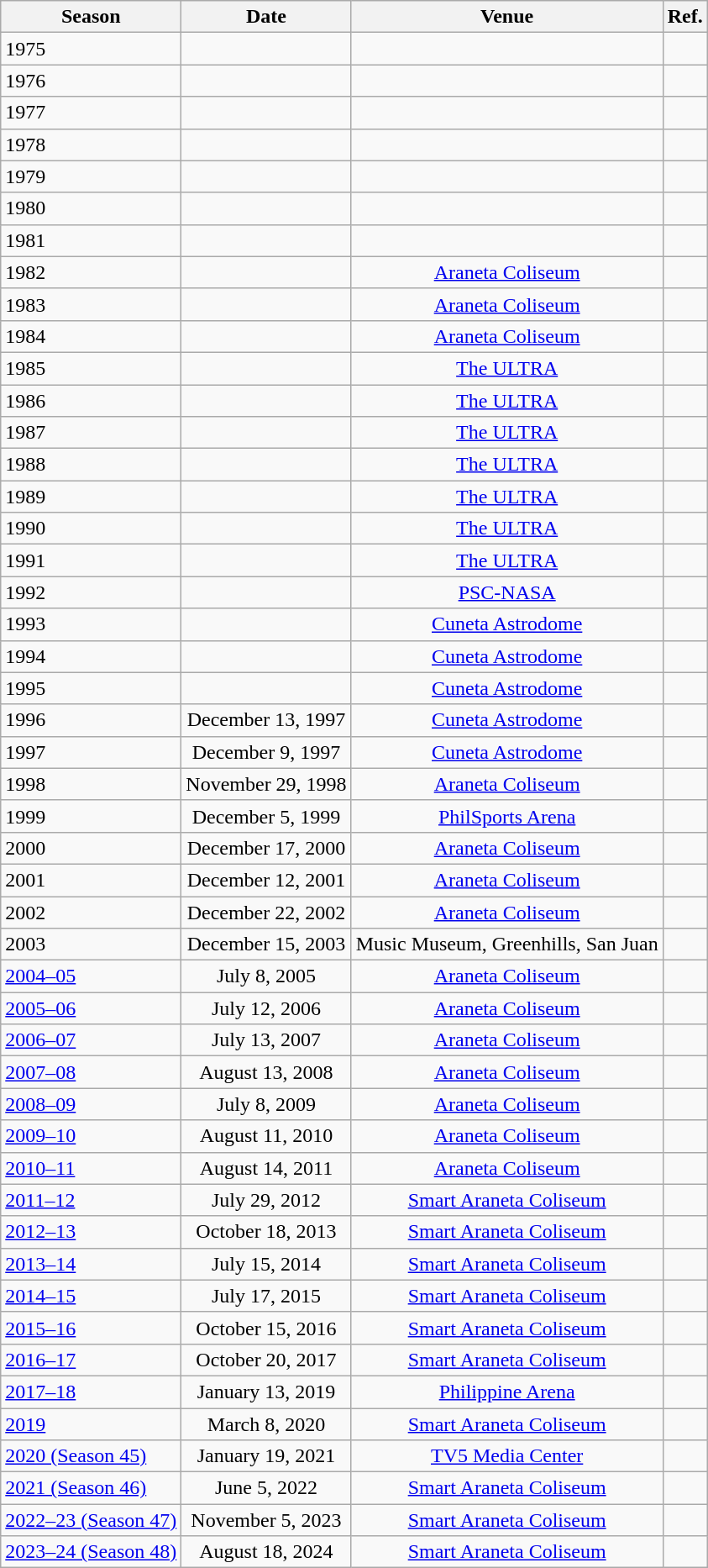<table class="sortable wikitable" style="text-align:center;">
<tr>
<th>Season</th>
<th>Date</th>
<th>Venue</th>
<th>Ref.</th>
</tr>
<tr>
<td align=left>1975</td>
<td></td>
<td></td>
<td></td>
</tr>
<tr>
<td align=left>1976</td>
<td></td>
<td></td>
<td></td>
</tr>
<tr>
<td align=left>1977</td>
<td></td>
<td></td>
<td></td>
</tr>
<tr>
<td align=left>1978</td>
<td></td>
<td></td>
<td></td>
</tr>
<tr>
<td align=left>1979</td>
<td></td>
<td></td>
<td></td>
</tr>
<tr>
<td align=left>1980</td>
<td></td>
<td></td>
<td></td>
</tr>
<tr>
<td align=left>1981</td>
<td></td>
<td></td>
<td></td>
</tr>
<tr>
<td align=left>1982</td>
<td></td>
<td><a href='#'>Araneta Coliseum</a></td>
<td></td>
</tr>
<tr>
<td align=left>1983</td>
<td></td>
<td><a href='#'>Araneta Coliseum</a></td>
<td></td>
</tr>
<tr>
<td align=left>1984</td>
<td></td>
<td><a href='#'>Araneta Coliseum</a></td>
<td></td>
</tr>
<tr>
<td align=left>1985</td>
<td></td>
<td><a href='#'>The ULTRA</a></td>
<td></td>
</tr>
<tr>
<td align=left>1986</td>
<td></td>
<td><a href='#'>The ULTRA</a></td>
<td></td>
</tr>
<tr>
<td align=left>1987</td>
<td></td>
<td><a href='#'>The ULTRA</a></td>
<td></td>
</tr>
<tr>
<td align=left>1988</td>
<td></td>
<td><a href='#'>The ULTRA</a></td>
<td></td>
</tr>
<tr>
<td align=left>1989</td>
<td></td>
<td><a href='#'>The ULTRA</a></td>
<td></td>
</tr>
<tr>
<td align=left>1990</td>
<td></td>
<td><a href='#'>The ULTRA</a></td>
<td></td>
</tr>
<tr>
<td align=left>1991</td>
<td></td>
<td><a href='#'>The ULTRA</a></td>
<td></td>
</tr>
<tr>
<td align=left>1992</td>
<td></td>
<td><a href='#'>PSC-NASA</a></td>
<td></td>
</tr>
<tr>
<td align=left>1993</td>
<td></td>
<td><a href='#'>Cuneta Astrodome</a></td>
<td></td>
</tr>
<tr>
<td align=left>1994</td>
<td></td>
<td><a href='#'>Cuneta Astrodome</a></td>
<td></td>
</tr>
<tr>
<td align=left>1995</td>
<td></td>
<td><a href='#'>Cuneta Astrodome</a></td>
<td></td>
</tr>
<tr>
<td align=left>1996</td>
<td>December 13, 1997</td>
<td><a href='#'>Cuneta Astrodome</a></td>
<td></td>
</tr>
<tr>
<td align=left>1997</td>
<td>December 9, 1997</td>
<td><a href='#'>Cuneta Astrodome</a></td>
<td></td>
</tr>
<tr>
<td align=left>1998</td>
<td>November 29, 1998</td>
<td><a href='#'>Araneta Coliseum</a></td>
<td></td>
</tr>
<tr>
<td align=left>1999</td>
<td>December 5, 1999</td>
<td><a href='#'>PhilSports Arena</a></td>
<td></td>
</tr>
<tr>
<td align=left>2000</td>
<td>December 17, 2000</td>
<td><a href='#'>Araneta Coliseum</a></td>
<td></td>
</tr>
<tr>
<td align=left>2001</td>
<td>December 12, 2001</td>
<td><a href='#'>Araneta Coliseum</a></td>
<td></td>
</tr>
<tr>
<td align=left>2002</td>
<td>December 22, 2002</td>
<td><a href='#'>Araneta Coliseum</a></td>
<td></td>
</tr>
<tr>
<td align=left>2003</td>
<td>December 15, 2003</td>
<td>Music Museum, Greenhills, San Juan</td>
<td></td>
</tr>
<tr>
<td align=left><a href='#'>2004–05</a></td>
<td>July 8, 2005</td>
<td><a href='#'>Araneta Coliseum</a></td>
<td></td>
</tr>
<tr>
<td align=left><a href='#'>2005–06</a></td>
<td>July 12, 2006</td>
<td><a href='#'>Araneta Coliseum</a></td>
<td></td>
</tr>
<tr>
<td align=left><a href='#'>2006–07</a></td>
<td>July 13, 2007</td>
<td><a href='#'>Araneta Coliseum</a></td>
<td></td>
</tr>
<tr>
<td align=left><a href='#'>2007–08</a></td>
<td>August 13, 2008</td>
<td><a href='#'>Araneta Coliseum</a></td>
<td></td>
</tr>
<tr>
<td align=left><a href='#'>2008–09</a></td>
<td>July 8, 2009</td>
<td><a href='#'>Araneta Coliseum</a></td>
<td></td>
</tr>
<tr>
<td align=left><a href='#'>2009–10</a></td>
<td>August 11, 2010</td>
<td><a href='#'>Araneta Coliseum</a></td>
<td></td>
</tr>
<tr>
<td align=left><a href='#'>2010–11</a></td>
<td>August 14, 2011</td>
<td><a href='#'>Araneta Coliseum</a></td>
<td></td>
</tr>
<tr>
<td align=left><a href='#'>2011–12</a></td>
<td>July 29, 2012</td>
<td><a href='#'>Smart Araneta Coliseum</a></td>
<td></td>
</tr>
<tr>
<td align=left><a href='#'>2012–13</a></td>
<td>October 18, 2013</td>
<td><a href='#'>Smart Araneta Coliseum</a></td>
<td></td>
</tr>
<tr>
<td align=left><a href='#'>2013–14</a></td>
<td>July 15, 2014</td>
<td><a href='#'>Smart Araneta Coliseum</a></td>
<td></td>
</tr>
<tr>
<td align=left><a href='#'>2014–15</a></td>
<td>July 17, 2015</td>
<td><a href='#'>Smart Araneta Coliseum</a></td>
<td></td>
</tr>
<tr>
<td align=left><a href='#'>2015–16</a></td>
<td>October 15, 2016</td>
<td><a href='#'>Smart Araneta Coliseum</a></td>
<td></td>
</tr>
<tr>
<td align=left><a href='#'>2016–17</a></td>
<td>October 20, 2017</td>
<td><a href='#'>Smart Araneta Coliseum</a></td>
<td></td>
</tr>
<tr>
<td align=left><a href='#'>2017–18</a></td>
<td>January 13, 2019</td>
<td><a href='#'>Philippine Arena</a></td>
<td></td>
</tr>
<tr>
<td align=left><a href='#'>2019</a></td>
<td>March 8, 2020</td>
<td><a href='#'>Smart Araneta Coliseum</a></td>
<td></td>
</tr>
<tr>
<td align=left><a href='#'>2020 (Season 45)</a></td>
<td>January 19, 2021</td>
<td><a href='#'>TV5 Media Center</a></td>
<td></td>
</tr>
<tr>
<td align=left><a href='#'>2021 (Season 46)</a></td>
<td>June 5, 2022</td>
<td><a href='#'>Smart Araneta Coliseum</a></td>
<td></td>
</tr>
<tr>
<td align=left><a href='#'>2022–23 (Season 47)</a></td>
<td>November 5, 2023</td>
<td><a href='#'>Smart Araneta Coliseum</a></td>
<td></td>
</tr>
<tr>
<td align=left><a href='#'>2023–24 (Season 48)</a></td>
<td>August 18, 2024</td>
<td><a href='#'>Smart Araneta Coliseum</a></td>
<td></td>
</tr>
</table>
